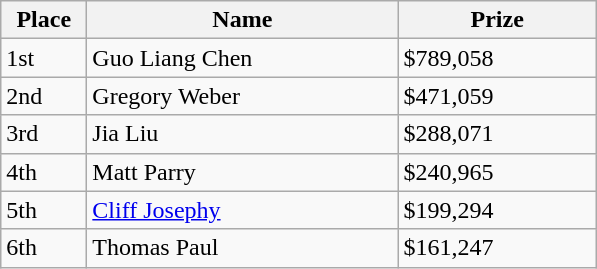<table class="wikitable">
<tr>
<th style="width:50px;">Place</th>
<th style="width:200px;">Name</th>
<th style="width:125px;">Prize</th>
</tr>
<tr>
<td>1st</td>
<td> Guo Liang Chen</td>
<td>$789,058</td>
</tr>
<tr>
<td>2nd</td>
<td> Gregory Weber</td>
<td>$471,059</td>
</tr>
<tr>
<td>3rd</td>
<td> Jia Liu</td>
<td>$288,071</td>
</tr>
<tr>
<td>4th</td>
<td> Matt Parry</td>
<td>$240,965</td>
</tr>
<tr>
<td>5th</td>
<td> <a href='#'>Cliff Josephy</a></td>
<td>$199,294</td>
</tr>
<tr>
<td>6th</td>
<td> Thomas Paul</td>
<td>$161,247</td>
</tr>
</table>
